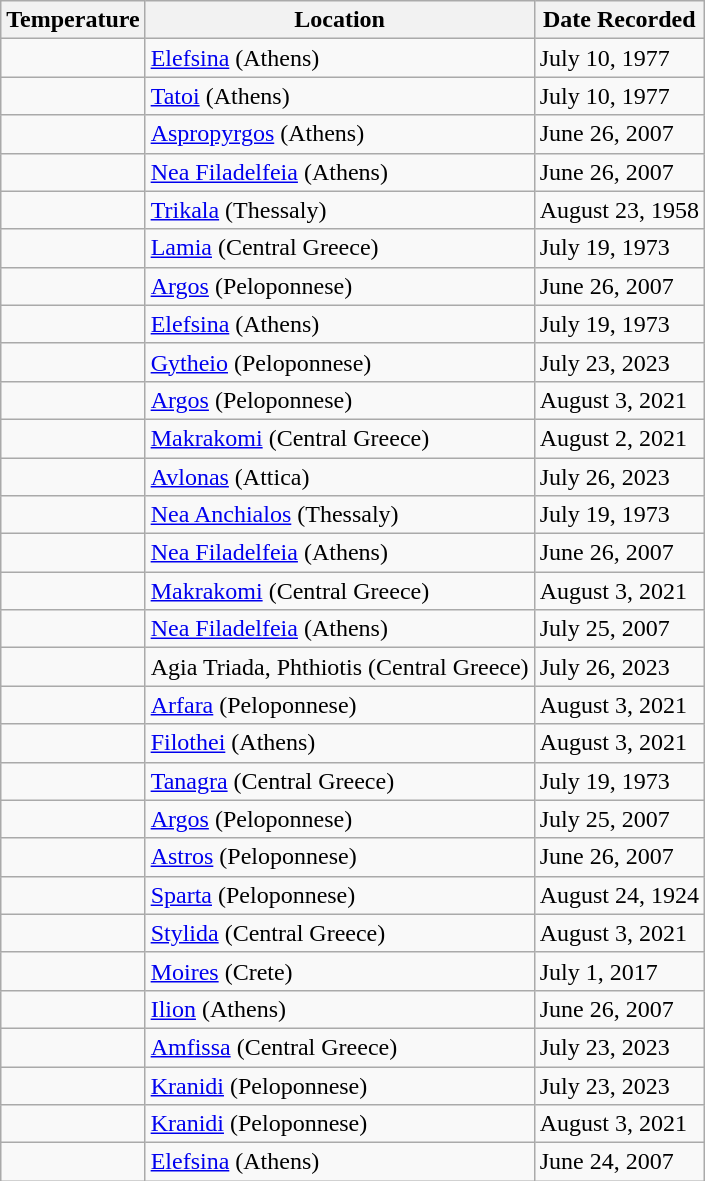<table class="wikitable sortable" border="1">
<tr>
<th>Temperature</th>
<th>Location</th>
<th>Date Recorded</th>
</tr>
<tr>
<td></td>
<td><a href='#'>Elefsina</a> (Athens)</td>
<td>July 10, 1977</td>
</tr>
<tr>
<td></td>
<td><a href='#'>Tatoi</a> (Athens)</td>
<td>July 10, 1977</td>
</tr>
<tr>
<td> </td>
<td><a href='#'>Aspropyrgos</a> (Athens)</td>
<td>June 26, 2007</td>
</tr>
<tr>
<td></td>
<td><a href='#'>Nea Filadelfeia</a> (Athens)</td>
<td>June 26, 2007</td>
</tr>
<tr>
<td> </td>
<td><a href='#'>Trikala</a> (Thessaly)</td>
<td>August 23, 1958</td>
</tr>
<tr>
<td></td>
<td><a href='#'>Lamia</a> (Central Greece)</td>
<td>July 19, 1973</td>
</tr>
<tr>
<td></td>
<td><a href='#'>Argos</a> (Peloponnese)</td>
<td>June 26, 2007</td>
</tr>
<tr>
<td></td>
<td><a href='#'>Elefsina</a> (Athens)</td>
<td>July 19, 1973</td>
</tr>
<tr>
<td> </td>
<td><a href='#'>Gytheio</a> (Peloponnese)</td>
<td>July 23, 2023</td>
</tr>
<tr>
<td> </td>
<td><a href='#'>Argos</a> (Peloponnese)</td>
<td>August 3, 2021</td>
</tr>
<tr>
<td> </td>
<td><a href='#'>Makrakomi</a> (Central Greece)</td>
<td>August 2, 2021</td>
</tr>
<tr>
<td> </td>
<td><a href='#'>Avlonas</a> (Attica)</td>
<td>July 26, 2023</td>
</tr>
<tr>
<td> </td>
<td><a href='#'>Nea Anchialos</a> (Thessaly)</td>
<td>July 19, 1973</td>
</tr>
<tr>
<td> </td>
<td><a href='#'>Nea Filadelfeia</a> (Athens)</td>
<td>June 26, 2007</td>
</tr>
<tr>
<td> </td>
<td><a href='#'>Makrakomi</a> (Central Greece)</td>
<td>August 3, 2021</td>
</tr>
<tr>
<td> </td>
<td><a href='#'>Nea Filadelfeia</a> (Athens)</td>
<td>July 25, 2007</td>
</tr>
<tr>
<td> </td>
<td>Agia Triada, Phthiotis (Central Greece)</td>
<td>July 26, 2023</td>
</tr>
<tr>
<td> </td>
<td><a href='#'>Arfara</a> (Peloponnese)</td>
<td>August 3, 2021</td>
</tr>
<tr>
<td> </td>
<td><a href='#'>Filothei</a> (Athens)</td>
<td>August 3, 2021</td>
</tr>
<tr>
<td> </td>
<td><a href='#'>Tanagra</a> (Central Greece)</td>
<td>July 19, 1973</td>
</tr>
<tr>
<td> </td>
<td><a href='#'>Argos</a> (Peloponnese)</td>
<td>July 25, 2007</td>
</tr>
<tr>
<td> </td>
<td><a href='#'>Astros</a> (Peloponnese)</td>
<td>June 26, 2007</td>
</tr>
<tr>
<td> </td>
<td><a href='#'>Sparta</a> (Peloponnese)</td>
<td>August 24, 1924</td>
</tr>
<tr>
<td> </td>
<td><a href='#'>Stylida</a> (Central Greece)</td>
<td>August 3, 2021</td>
</tr>
<tr>
<td> </td>
<td><a href='#'>Moires</a> (Crete)</td>
<td>July 1, 2017</td>
</tr>
<tr>
<td> </td>
<td><a href='#'>Ilion</a> (Athens)</td>
<td>June 26, 2007</td>
</tr>
<tr>
<td> </td>
<td><a href='#'>Amfissa</a> (Central Greece)</td>
<td>July 23, 2023</td>
</tr>
<tr>
<td> </td>
<td><a href='#'>Kranidi</a> (Peloponnese)</td>
<td>July 23, 2023</td>
</tr>
<tr>
<td> </td>
<td><a href='#'>Kranidi</a> (Peloponnese)</td>
<td>August 3, 2021</td>
</tr>
<tr>
<td> </td>
<td><a href='#'>Elefsina</a> (Athens)</td>
<td>June 24, 2007</td>
</tr>
</table>
